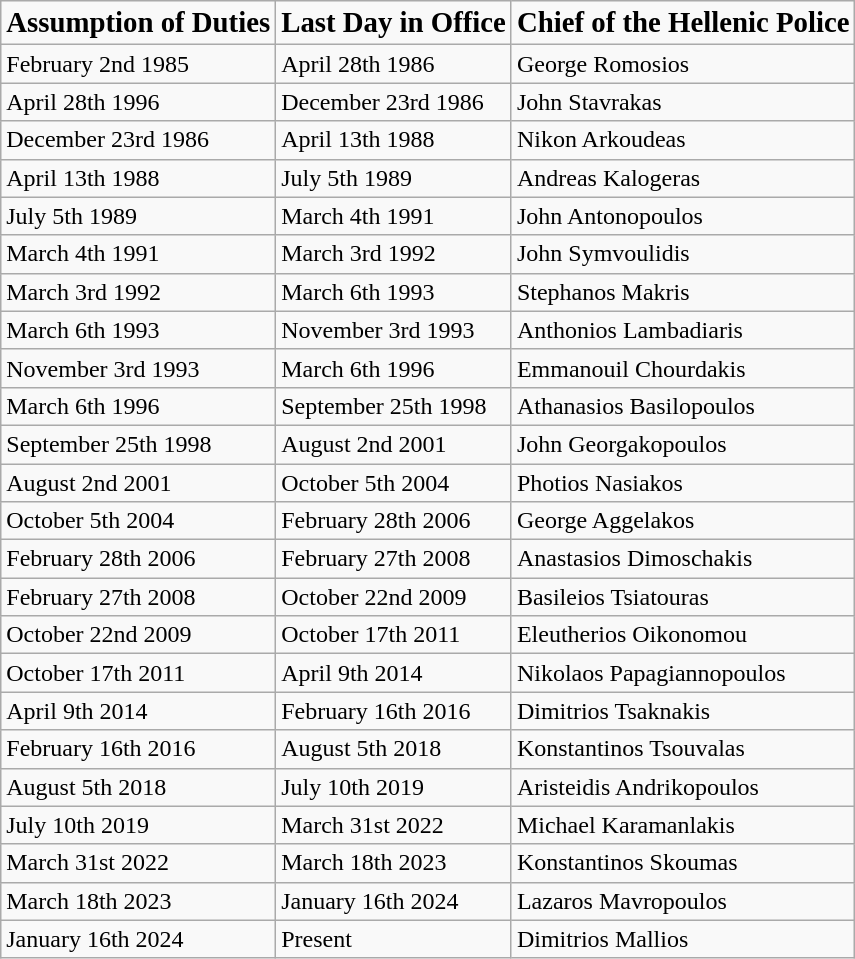<table class="wikitable">
<tr>
<td><strong><big>Assumption of Duties</big></strong></td>
<td><strong><big>Last Day in Office</big></strong></td>
<td><strong><big>Chief of the Hellenic Police</big></strong></td>
</tr>
<tr>
<td>February 2nd 1985</td>
<td>April 28th 1986</td>
<td>George Romosios</td>
</tr>
<tr>
<td>April 28th 1996</td>
<td>December 23rd 1986</td>
<td>John Stavrakas</td>
</tr>
<tr>
<td>December 23rd 1986</td>
<td>April 13th 1988</td>
<td>Nikon Arkoudeas</td>
</tr>
<tr>
<td>April 13th 1988</td>
<td>July 5th 1989</td>
<td>Andreas Kalogeras</td>
</tr>
<tr>
<td>July 5th 1989</td>
<td>March 4th 1991</td>
<td>John Antonopoulos</td>
</tr>
<tr>
<td>March 4th 1991</td>
<td>March 3rd 1992</td>
<td>John Symvoulidis</td>
</tr>
<tr>
<td>March 3rd 1992</td>
<td>March 6th 1993</td>
<td>Stephanos Makris</td>
</tr>
<tr>
<td>March 6th 1993</td>
<td>November 3rd 1993</td>
<td>Anthonios Lambadiaris</td>
</tr>
<tr>
<td>November 3rd 1993</td>
<td>March 6th 1996</td>
<td>Emmanouil Chourdakis</td>
</tr>
<tr>
<td>March 6th 1996</td>
<td>September 25th 1998</td>
<td>Athanasios Basilopoulos</td>
</tr>
<tr>
<td>September 25th 1998</td>
<td>August 2nd 2001</td>
<td>John Georgakopoulos</td>
</tr>
<tr>
<td>August 2nd 2001</td>
<td>October 5th 2004</td>
<td>Photios Nasiakos</td>
</tr>
<tr>
<td>October 5th 2004</td>
<td>February 28th 2006</td>
<td>George Aggelakos</td>
</tr>
<tr>
<td>February 28th 2006</td>
<td>February 27th 2008</td>
<td>Anastasios Dimoschakis</td>
</tr>
<tr>
<td>February 27th 2008</td>
<td>October 22nd 2009</td>
<td>Basileios Tsiatouras</td>
</tr>
<tr>
<td>October 22nd 2009</td>
<td>October 17th 2011</td>
<td>Eleutherios Oikonomou</td>
</tr>
<tr>
<td>October 17th 2011</td>
<td>April 9th 2014</td>
<td>Nikolaos Papagiannopoulos</td>
</tr>
<tr>
<td>April 9th 2014</td>
<td>February 16th 2016</td>
<td>Dimitrios Tsaknakis</td>
</tr>
<tr>
<td>February 16th 2016</td>
<td>August 5th 2018</td>
<td>Konstantinos Tsouvalas</td>
</tr>
<tr>
<td>August 5th 2018</td>
<td>July 10th 2019</td>
<td>Aristeidis Andrikopoulos</td>
</tr>
<tr>
<td>July 10th 2019</td>
<td>March 31st 2022</td>
<td>Michael Karamanlakis</td>
</tr>
<tr>
<td>March 31st 2022</td>
<td>March 18th 2023</td>
<td>Konstantinos Skoumas</td>
</tr>
<tr>
<td>March 18th 2023</td>
<td>January 16th 2024</td>
<td>Lazaros Mavropoulos</td>
</tr>
<tr>
<td>January 16th 2024</td>
<td>Present</td>
<td>Dimitrios Mallios</td>
</tr>
</table>
